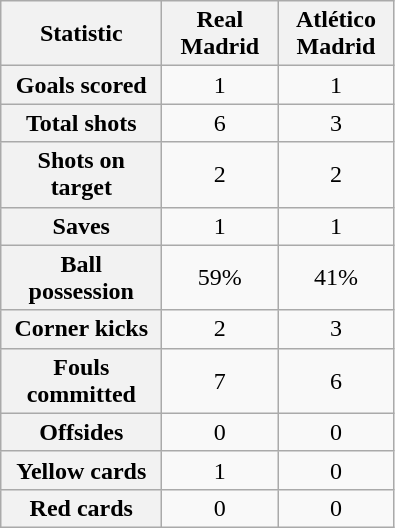<table class="wikitable plainrowheaders" style="text-align:center">
<tr>
<th scope="col" style="width:100px">Statistic</th>
<th scope="col" style="width:70px">Real Madrid</th>
<th scope="col" style="width:70px">Atlético Madrid</th>
</tr>
<tr>
<th scope=row>Goals scored</th>
<td>1</td>
<td>1</td>
</tr>
<tr>
<th scope=row>Total shots</th>
<td>6</td>
<td>3</td>
</tr>
<tr>
<th scope=row>Shots on target</th>
<td>2</td>
<td>2</td>
</tr>
<tr>
<th scope=row>Saves</th>
<td>1</td>
<td>1</td>
</tr>
<tr>
<th scope=row>Ball possession</th>
<td>59%</td>
<td>41%</td>
</tr>
<tr>
<th scope=row>Corner kicks</th>
<td>2</td>
<td>3</td>
</tr>
<tr>
<th scope=row>Fouls committed</th>
<td>7</td>
<td>6</td>
</tr>
<tr>
<th scope=row>Offsides</th>
<td>0</td>
<td>0</td>
</tr>
<tr>
<th scope=row>Yellow cards</th>
<td>1</td>
<td>0</td>
</tr>
<tr>
<th scope=row>Red cards</th>
<td>0</td>
<td>0</td>
</tr>
</table>
